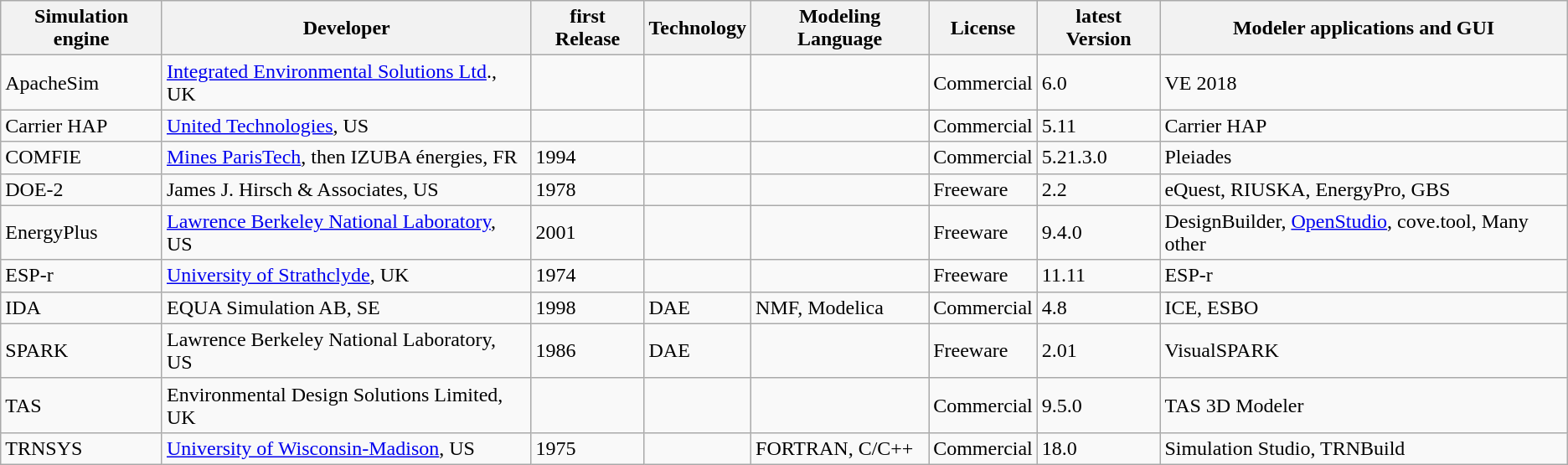<table class="wikitable">
<tr>
<th>Simulation engine</th>
<th>Developer</th>
<th>first Release</th>
<th>Technology</th>
<th>Modeling Language</th>
<th>License</th>
<th>latest Version</th>
<th>Modeler applications and GUI</th>
</tr>
<tr>
<td>ApacheSim</td>
<td><a href='#'>Integrated Environmental Solutions Ltd</a>., UK</td>
<td></td>
<td></td>
<td></td>
<td>Commercial</td>
<td>6.0</td>
<td>VE 2018</td>
</tr>
<tr>
<td>Carrier HAP</td>
<td><a href='#'>United Technologies</a>, US</td>
<td></td>
<td></td>
<td></td>
<td>Commercial</td>
<td>5.11</td>
<td>Carrier HAP</td>
</tr>
<tr>
<td>COMFIE</td>
<td><a href='#'>Mines ParisTech</a>, then IZUBA énergies, FR</td>
<td>1994</td>
<td></td>
<td></td>
<td>Commercial</td>
<td>5.21.3.0</td>
<td>Pleiades</td>
</tr>
<tr>
<td>DOE-2</td>
<td>James J. Hirsch & Associates, US</td>
<td>1978</td>
<td></td>
<td></td>
<td>Freeware</td>
<td>2.2</td>
<td>eQuest, RIUSKA, EnergyPro, GBS</td>
</tr>
<tr>
<td>EnergyPlus</td>
<td><a href='#'>Lawrence Berkeley National Laboratory</a>, US</td>
<td>2001</td>
<td></td>
<td></td>
<td>Freeware</td>
<td>9.4.0</td>
<td>DesignBuilder, <a href='#'>OpenStudio</a>, cove.tool, Many other</td>
</tr>
<tr>
<td>ESP-r</td>
<td><a href='#'>University of Strathclyde</a>, UK</td>
<td>1974</td>
<td></td>
<td></td>
<td>Freeware</td>
<td>11.11</td>
<td>ESP-r</td>
</tr>
<tr>
<td>IDA</td>
<td>EQUA Simulation AB, SE</td>
<td>1998</td>
<td>DAE</td>
<td>NMF, Modelica</td>
<td>Commercial</td>
<td>4.8</td>
<td>ICE, ESBO</td>
</tr>
<tr>
<td>SPARK</td>
<td>Lawrence Berkeley National Laboratory, US</td>
<td>1986</td>
<td>DAE</td>
<td></td>
<td>Freeware</td>
<td>2.01</td>
<td>VisualSPARK</td>
</tr>
<tr>
<td>TAS</td>
<td>Environmental Design Solutions Limited, UK</td>
<td></td>
<td></td>
<td></td>
<td>Commercial</td>
<td>9.5.0</td>
<td>TAS 3D Modeler</td>
</tr>
<tr>
<td>TRNSYS</td>
<td><a href='#'>University of Wisconsin-Madison</a>, US</td>
<td>1975</td>
<td></td>
<td>FORTRAN, C/C++</td>
<td>Commercial</td>
<td>18.0</td>
<td>Simulation Studio, TRNBuild</td>
</tr>
</table>
